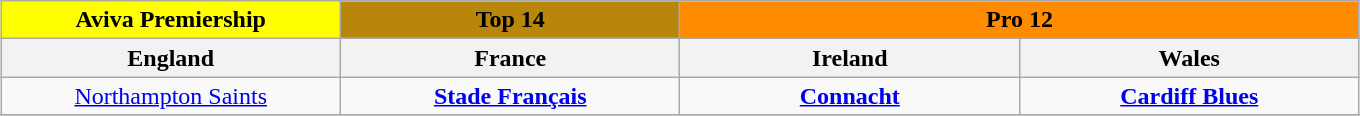<table class="wikitable" style="margin: 1em auto 1em auto;">
<tr>
<th style="background: #ffff00;">Aviva Premiership</th>
<th style="background: #b8860b;">Top 14</th>
<th colspan=2 style="background: #ff8c00;">Pro 12</th>
</tr>
<tr>
<th width=15%> England</th>
<th width=15%> France</th>
<th width=15%> Ireland</th>
<th width=15%> Wales</th>
</tr>
<tr>
<td style="text-align: center;"><a href='#'>Northampton Saints</a></td>
<td style="text-align: center;"><strong><a href='#'>Stade Français</a></strong></td>
<td style="text-align: center;"><strong><a href='#'>Connacht</a></strong></td>
<td style="text-align: center;"><strong><a href='#'>Cardiff Blues</a></strong></td>
</tr>
<tr valign=top>
</tr>
</table>
